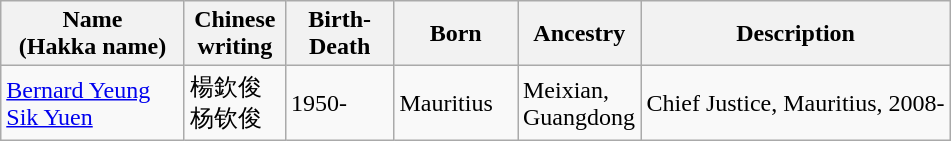<table class="wikitable">
<tr>
<th width="115">Name<br>(Hakka name)</th>
<th width="60">Chinese writing</th>
<th width="65">Birth-Death</th>
<th width="75">Born</th>
<th width="75">Ancestry</th>
<th>Description</th>
</tr>
<tr>
<td><a href='#'>Bernard Yeung Sik Yuen</a></td>
<td>楊欽俊<br>杨钦俊</td>
<td>1950-</td>
<td>Mauritius</td>
<td>Meixian, Guangdong</td>
<td>Chief Justice, Mauritius, 2008-</td>
</tr>
</table>
